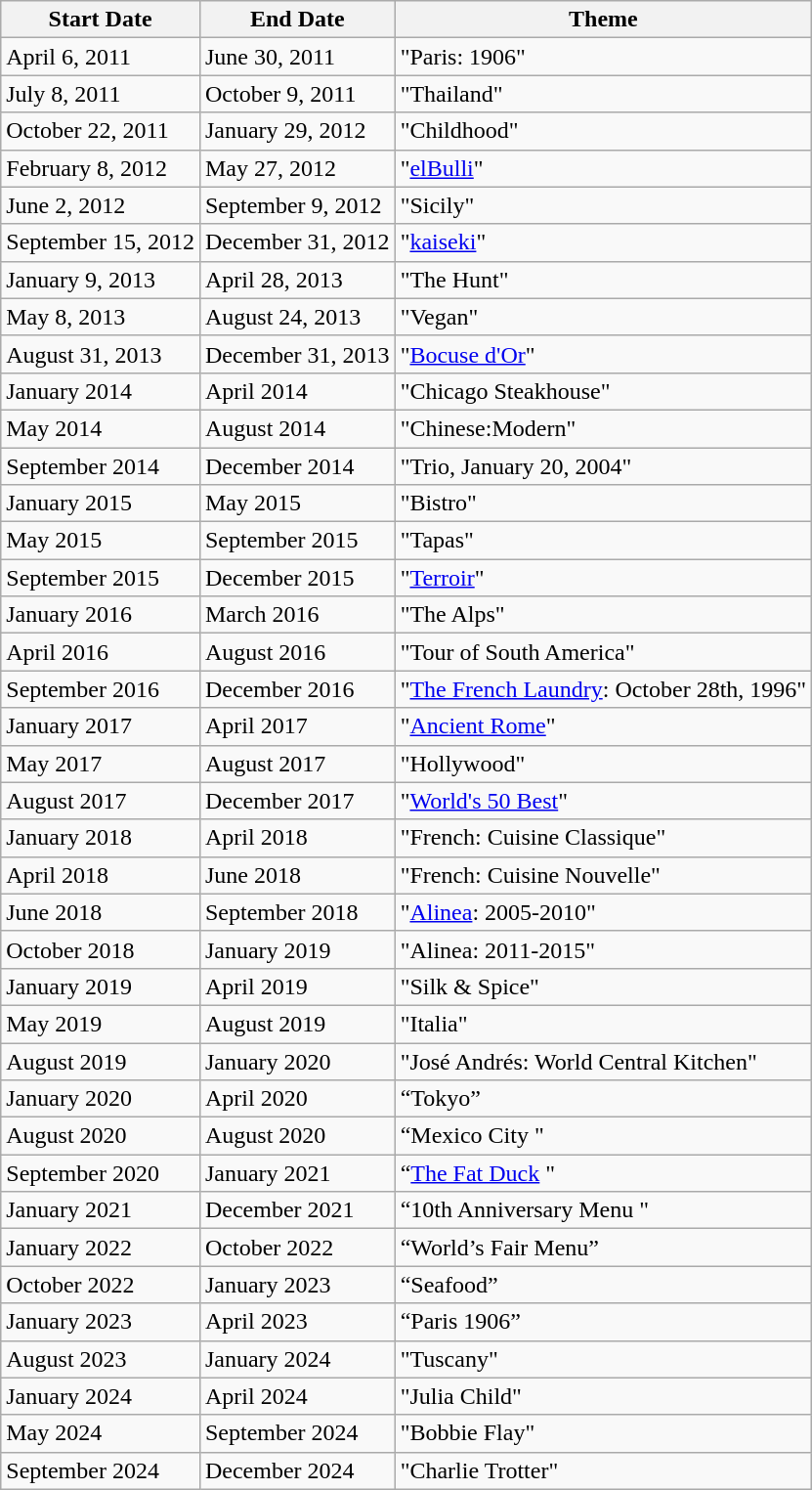<table class="wikitable">
<tr>
<th>Start Date</th>
<th>End Date</th>
<th>Theme</th>
</tr>
<tr>
<td>April 6, 2011</td>
<td>June 30, 2011</td>
<td>"Paris: 1906"</td>
</tr>
<tr>
<td>July 8, 2011</td>
<td>October 9, 2011</td>
<td>"Thailand"</td>
</tr>
<tr>
<td>October 22, 2011</td>
<td>January 29, 2012</td>
<td>"Childhood"</td>
</tr>
<tr>
<td>February 8, 2012</td>
<td>May 27, 2012</td>
<td>"<a href='#'>elBulli</a>"</td>
</tr>
<tr>
<td>June 2, 2012</td>
<td>September 9, 2012</td>
<td>"Sicily"</td>
</tr>
<tr>
<td>September 15, 2012</td>
<td>December 31, 2012</td>
<td>"<a href='#'>kaiseki</a>"</td>
</tr>
<tr>
<td>January 9, 2013</td>
<td>April 28, 2013</td>
<td>"The Hunt"</td>
</tr>
<tr>
<td>May 8, 2013</td>
<td>August 24, 2013</td>
<td>"Vegan"</td>
</tr>
<tr>
<td>August 31, 2013</td>
<td>December 31, 2013</td>
<td>"<a href='#'>Bocuse d'Or</a>"</td>
</tr>
<tr>
<td>January 2014</td>
<td>April 2014</td>
<td>"Chicago Steakhouse"</td>
</tr>
<tr>
<td>May 2014</td>
<td>August 2014</td>
<td>"Chinese:Modern"</td>
</tr>
<tr>
<td>September 2014</td>
<td>December 2014</td>
<td>"Trio, January 20, 2004"</td>
</tr>
<tr>
<td>January 2015</td>
<td>May 2015</td>
<td>"Bistro" </td>
</tr>
<tr>
<td>May 2015</td>
<td>September 2015</td>
<td>"Tapas"</td>
</tr>
<tr>
<td>September 2015</td>
<td>December 2015</td>
<td>"<a href='#'>Terroir</a>"</td>
</tr>
<tr>
<td>January 2016</td>
<td>March 2016</td>
<td>"The Alps"</td>
</tr>
<tr>
<td>April 2016</td>
<td>August 2016</td>
<td>"Tour of South America"</td>
</tr>
<tr>
<td>September 2016</td>
<td>December 2016</td>
<td>"<a href='#'>The French Laundry</a>: October 28th, 1996"</td>
</tr>
<tr>
<td>January 2017</td>
<td>April 2017</td>
<td>"<a href='#'>Ancient Rome</a>"</td>
</tr>
<tr>
<td>May 2017</td>
<td>August 2017</td>
<td>"Hollywood"</td>
</tr>
<tr>
<td>August 2017</td>
<td>December 2017</td>
<td>"<a href='#'>World's 50 Best</a>"</td>
</tr>
<tr>
<td>January 2018</td>
<td>April 2018</td>
<td>"French: Cuisine Classique"</td>
</tr>
<tr>
<td>April 2018</td>
<td>June 2018</td>
<td>"French: Cuisine Nouvelle"</td>
</tr>
<tr>
<td>June 2018</td>
<td>September 2018</td>
<td>"<a href='#'>Alinea</a>: 2005-2010"</td>
</tr>
<tr>
<td>October 2018</td>
<td>January 2019</td>
<td>"Alinea: 2011-2015"</td>
</tr>
<tr>
<td>January 2019</td>
<td>April 2019</td>
<td>"Silk & Spice"</td>
</tr>
<tr>
<td>May 2019</td>
<td>August 2019</td>
<td>"Italia"</td>
</tr>
<tr>
<td>August 2019</td>
<td>January 2020</td>
<td>"José Andrés: World Central Kitchen"</td>
</tr>
<tr>
<td>January 2020</td>
<td>April 2020</td>
<td>“Tokyo”</td>
</tr>
<tr>
<td>August 2020</td>
<td>August 2020</td>
<td>“Mexico City "</td>
</tr>
<tr>
<td>September 2020</td>
<td>January 2021</td>
<td>“<a href='#'>The Fat Duck</a> "</td>
</tr>
<tr>
<td>January 2021</td>
<td>December 2021</td>
<td>“10th Anniversary Menu "</td>
</tr>
<tr>
<td>January 2022</td>
<td>October 2022</td>
<td>“World’s Fair Menu”</td>
</tr>
<tr>
<td>October 2022</td>
<td>January 2023</td>
<td>“Seafood”</td>
</tr>
<tr>
<td>January 2023</td>
<td>April 2023</td>
<td>“Paris 1906”</td>
</tr>
<tr>
<td>August 2023</td>
<td>January 2024</td>
<td>"Tuscany"</td>
</tr>
<tr>
<td>January 2024</td>
<td>April 2024</td>
<td>"Julia Child"</td>
</tr>
<tr>
<td>May 2024</td>
<td>September 2024</td>
<td>"Bobbie Flay"</td>
</tr>
<tr>
<td>September 2024</td>
<td>December 2024</td>
<td>"Charlie Trotter"</td>
</tr>
</table>
